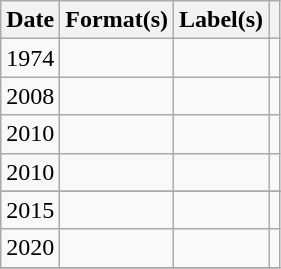<table class="wikitable plainrowheaders">
<tr>
<th scope="col">Date</th>
<th scope="col">Format(s)</th>
<th scope="col">Label(s)</th>
<th scope="col"></th>
</tr>
<tr>
<td style="text-align:center;">1974</td>
<td></td>
<td></td>
<td style="text-align:center;"></td>
</tr>
<tr>
<td style="text-align:center;">2008</td>
<td></td>
<td></td>
<td style="text-align:center;"></td>
</tr>
<tr>
<td style="text-align:center;">2010</td>
<td></td>
<td></td>
<td style="text-align:center;"></td>
</tr>
<tr>
<td style="text-align:center;">2010</td>
<td></td>
<td></td>
<td style="text-align:center;"></td>
</tr>
<tr>
</tr>
<tr>
<td style="text-align:center;">2015</td>
<td></td>
<td></td>
<td style="text-align:center;"></td>
</tr>
<tr>
<td style="text-align:center;">2020</td>
<td></td>
<td></td>
<td style="text-align:center;"></td>
</tr>
<tr>
</tr>
</table>
